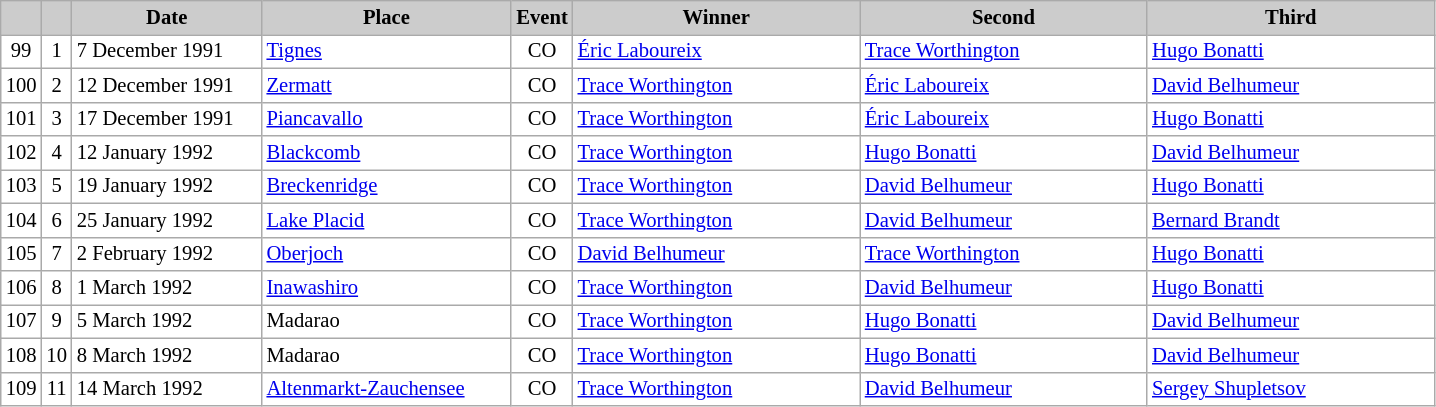<table class="wikitable plainrowheaders" style="background:#fff; font-size:86%; line-height:16px; border:grey solid 1px; border-collapse:collapse;">
<tr style="background:#ccc; text-align:center;">
<th scope="col" style="background:#ccc; width=20 px;"></th>
<th scope="col" style="background:#ccc; width=30 px;"></th>
<th scope="col" style="background:#ccc; width:120px;">Date</th>
<th scope="col" style="background:#ccc; width:160px;">Place</th>
<th scope="col" style="background:#ccc; width:15px;">Event</th>
<th scope="col" style="background:#ccc; width:185px;">Winner</th>
<th scope="col" style="background:#ccc; width:185px;">Second</th>
<th scope="col" style="background:#ccc; width:185px;">Third</th>
</tr>
<tr>
<td align=center>99</td>
<td align=center>1</td>
<td>7 December 1991</td>
<td> <a href='#'>Tignes</a></td>
<td align=center>CO</td>
<td> <a href='#'>Éric Laboureix</a></td>
<td> <a href='#'>Trace Worthington</a></td>
<td> <a href='#'>Hugo Bonatti</a></td>
</tr>
<tr>
<td align=center>100</td>
<td align=center>2</td>
<td>12 December 1991</td>
<td> <a href='#'>Zermatt</a></td>
<td align=center>CO</td>
<td> <a href='#'>Trace Worthington</a></td>
<td> <a href='#'>Éric Laboureix</a></td>
<td> <a href='#'>David Belhumeur</a></td>
</tr>
<tr>
<td align=center>101</td>
<td align=center>3</td>
<td>17 December 1991</td>
<td> <a href='#'>Piancavallo</a></td>
<td align=center>CO</td>
<td> <a href='#'>Trace Worthington</a></td>
<td> <a href='#'>Éric Laboureix</a></td>
<td> <a href='#'>Hugo Bonatti</a></td>
</tr>
<tr>
<td align=center>102</td>
<td align=center>4</td>
<td>12 January 1992</td>
<td> <a href='#'>Blackcomb</a></td>
<td align=center>CO</td>
<td> <a href='#'>Trace Worthington</a></td>
<td> <a href='#'>Hugo Bonatti</a></td>
<td> <a href='#'>David Belhumeur</a></td>
</tr>
<tr>
<td align=center>103</td>
<td align=center>5</td>
<td>19 January 1992</td>
<td> <a href='#'>Breckenridge</a></td>
<td align=center>CO</td>
<td> <a href='#'>Trace Worthington</a></td>
<td> <a href='#'>David Belhumeur</a></td>
<td> <a href='#'>Hugo Bonatti</a></td>
</tr>
<tr>
<td align=center>104</td>
<td align=center>6</td>
<td>25 January 1992</td>
<td> <a href='#'>Lake Placid</a></td>
<td align=center>CO</td>
<td> <a href='#'>Trace Worthington</a></td>
<td> <a href='#'>David Belhumeur</a></td>
<td> <a href='#'>Bernard Brandt</a></td>
</tr>
<tr>
<td align=center>105</td>
<td align=center>7</td>
<td>2 February 1992</td>
<td> <a href='#'>Oberjoch</a></td>
<td align=center>CO</td>
<td> <a href='#'>David Belhumeur</a></td>
<td> <a href='#'>Trace Worthington</a></td>
<td> <a href='#'>Hugo Bonatti</a></td>
</tr>
<tr>
<td align=center>106</td>
<td align=center>8</td>
<td>1 March 1992</td>
<td> <a href='#'>Inawashiro</a></td>
<td align=center>CO</td>
<td> <a href='#'>Trace Worthington</a></td>
<td> <a href='#'>David Belhumeur</a></td>
<td> <a href='#'>Hugo Bonatti</a></td>
</tr>
<tr>
<td align=center>107</td>
<td align=center>9</td>
<td>5 March 1992</td>
<td> Madarao</td>
<td align=center>CO</td>
<td> <a href='#'>Trace Worthington</a></td>
<td> <a href='#'>Hugo Bonatti</a></td>
<td> <a href='#'>David Belhumeur</a></td>
</tr>
<tr>
<td align=center>108</td>
<td align=center>10</td>
<td>8 March 1992</td>
<td> Madarao</td>
<td align=center>CO</td>
<td> <a href='#'>Trace Worthington</a></td>
<td> <a href='#'>Hugo Bonatti</a></td>
<td> <a href='#'>David Belhumeur</a></td>
</tr>
<tr>
<td align=center>109</td>
<td align=center>11</td>
<td>14 March 1992</td>
<td> <a href='#'>Altenmarkt-Zauchensee</a></td>
<td align=center>CO</td>
<td> <a href='#'>Trace Worthington</a></td>
<td> <a href='#'>David Belhumeur</a></td>
<td> <a href='#'>Sergey Shupletsov</a></td>
</tr>
</table>
